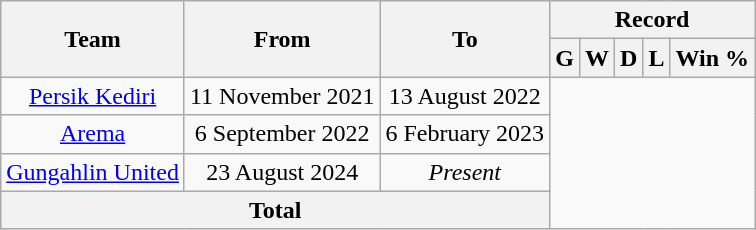<table class="wikitable" tyle="text-align: center">
<tr>
<th rowspan="2">Team</th>
<th rowspan="2">From</th>
<th rowspan="2">To</th>
<th colspan="5">Record</th>
</tr>
<tr>
<th>G</th>
<th>W</th>
<th>D</th>
<th>L</th>
<th>Win %</th>
</tr>
<tr>
<td align="center"><a href='#'>Persik Kediri</a></td>
<td align="center">11 November 2021</td>
<td align="center">13 August 2022<br></td>
</tr>
<tr>
<td align="center"><a href='#'>Arema</a></td>
<td align="center">6 September 2022</td>
<td align="center">6 February 2023<br></td>
</tr>
<tr>
<td align="center"><a href='#'>Gungahlin United</a></td>
<td align="center">23 August 2024</td>
<td align="center"><em>Present</em><br></td>
</tr>
<tr>
<th colspan="3">Total<br></th>
</tr>
</table>
